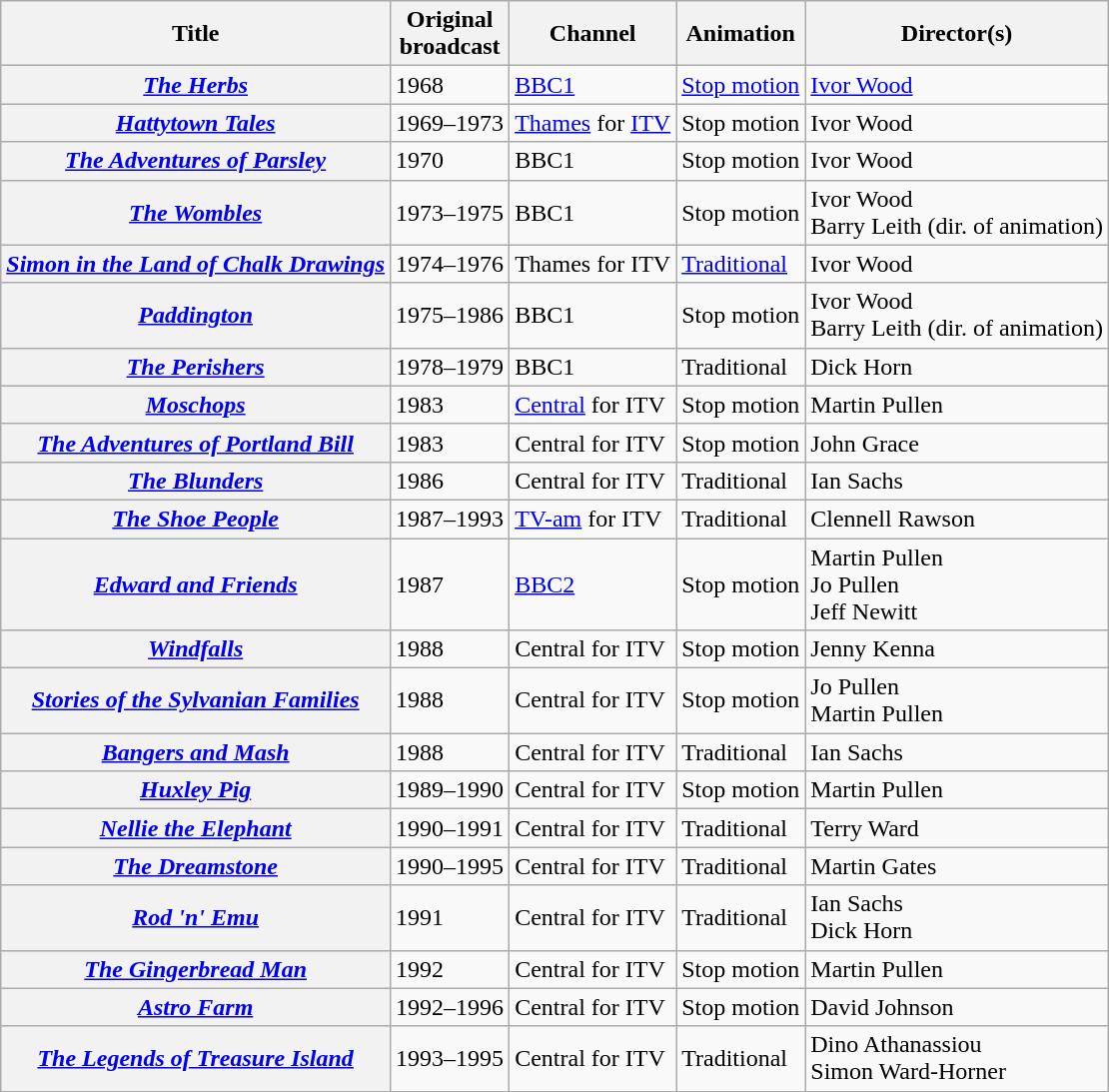<table class="wikitable sortable">
<tr>
<th scope="col">Title</th>
<th scope="col">Original<br>broadcast</th>
<th scope="col">Channel</th>
<th scope="col">Animation</th>
<th scope="col">Director(s)</th>
</tr>
<tr>
<th scope="row" ><em><a href='#'>The Herbs</a></em></th>
<td>1968</td>
<td><a href='#'>BBC1</a></td>
<td><a href='#'>Stop motion</a></td>
<td><a href='#'>Ivor Wood</a></td>
</tr>
<tr>
<th scope="row" ><em><a href='#'>Hattytown Tales</a></em></th>
<td>1969–1973</td>
<td><a href='#'>Thames</a> for <a href='#'>ITV</a></td>
<td>Stop motion</td>
<td>Ivor Wood</td>
</tr>
<tr>
<th scope="row" ><em><a href='#'>The Adventures of Parsley</a></em></th>
<td>1970</td>
<td>BBC1</td>
<td>Stop motion</td>
<td>Ivor Wood</td>
</tr>
<tr>
<th scope="row" ><em><a href='#'>The Wombles</a></em></th>
<td>1973–1975</td>
<td>BBC1</td>
<td>Stop motion</td>
<td>Ivor Wood<br>Barry Leith (dir. of animation)</td>
</tr>
<tr>
<th scope="row" ><em><a href='#'>Simon in the Land of Chalk Drawings</a></em></th>
<td>1974–1976</td>
<td>Thames for ITV</td>
<td><a href='#'>Traditional</a></td>
<td>Ivor Wood</td>
</tr>
<tr>
<th scope="row" ><em><a href='#'>Paddington</a></em></th>
<td>1975–1986</td>
<td>BBC1</td>
<td>Stop motion</td>
<td>Ivor Wood<br>Barry Leith (dir. of animation)</td>
</tr>
<tr>
<th scope="row" ><em><a href='#'>The Perishers</a></em></th>
<td>1978–1979</td>
<td>BBC1</td>
<td>Traditional</td>
<td>Dick Horn</td>
</tr>
<tr>
<th scope="row" ><em><a href='#'>Moschops</a></em></th>
<td>1983</td>
<td><a href='#'>Central</a> for ITV</td>
<td>Stop motion</td>
<td>Martin Pullen</td>
</tr>
<tr>
<th scope="row" ><em><a href='#'>The Adventures of Portland Bill</a></em></th>
<td>1983</td>
<td>Central for ITV</td>
<td>Stop motion</td>
<td>John Grace</td>
</tr>
<tr>
<th scope="row" ><em><a href='#'>The Blunders</a></em></th>
<td>1986</td>
<td>Central for ITV</td>
<td>Traditional</td>
<td>Ian Sachs</td>
</tr>
<tr>
<th scope="row" ><em><a href='#'>The Shoe People</a></em></th>
<td>1987–1993</td>
<td><a href='#'>TV-am</a> for ITV</td>
<td>Traditional</td>
<td>Clennell Rawson</td>
</tr>
<tr>
<th scope="row" ><em><a href='#'>Edward and Friends</a></em></th>
<td>1987</td>
<td><a href='#'>BBC2</a></td>
<td>Stop motion</td>
<td>Martin Pullen<br>Jo Pullen<br>Jeff Newitt</td>
</tr>
<tr>
<th scope="row" ><em><a href='#'>Windfalls</a></em></th>
<td>1988</td>
<td>Central for ITV</td>
<td>Stop motion</td>
<td>Jenny Kenna</td>
</tr>
<tr>
<th scope="row" ><em><a href='#'>Stories of the Sylvanian Families</a></em></th>
<td>1988</td>
<td>Central for ITV</td>
<td>Stop motion</td>
<td>Jo Pullen<br>Martin Pullen</td>
</tr>
<tr>
<th scope="row" ><em><a href='#'>Bangers and Mash</a></em></th>
<td>1988</td>
<td>Central for ITV</td>
<td>Traditional</td>
<td>Ian Sachs</td>
</tr>
<tr>
<th scope="row" ><em><a href='#'>Huxley Pig</a></em></th>
<td>1989–1990</td>
<td>Central for ITV</td>
<td>Stop motion</td>
<td>Martin Pullen</td>
</tr>
<tr>
<th scope="row" ><em><a href='#'>Nellie the Elephant</a></em></th>
<td>1990–1991</td>
<td>Central for ITV</td>
<td>Traditional</td>
<td>Terry Ward</td>
</tr>
<tr>
<th scope="row" ><em><a href='#'>The Dreamstone</a></em></th>
<td>1990–1995</td>
<td>Central for ITV</td>
<td>Traditional</td>
<td>Martin Gates</td>
</tr>
<tr>
<th scope="row" ><em><a href='#'>Rod 'n' Emu</a></em></th>
<td>1991</td>
<td>Central for ITV</td>
<td>Traditional</td>
<td>Ian Sachs<br>Dick Horn</td>
</tr>
<tr>
<th scope="row" ><em><a href='#'>The Gingerbread Man</a></em></th>
<td>1992</td>
<td>Central for ITV</td>
<td>Stop motion</td>
<td>Martin Pullen</td>
</tr>
<tr>
<th scope="row" ><em><a href='#'>Astro Farm</a></em></th>
<td>1992–1996</td>
<td>Central for ITV</td>
<td>Stop motion</td>
<td>David Johnson</td>
</tr>
<tr>
<th scope="row" ><em><a href='#'>The Legends of Treasure Island</a></em></th>
<td>1993–1995</td>
<td>Central for ITV</td>
<td>Traditional</td>
<td>Dino Athanassiou<br>Simon Ward-Horner</td>
</tr>
</table>
